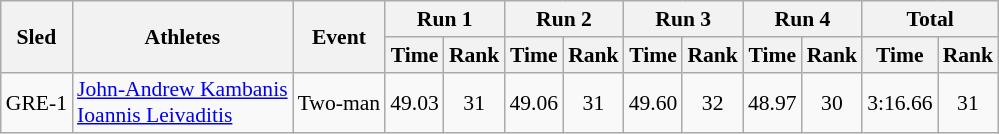<table class="wikitable" border="1" style="font-size:90%">
<tr>
<th rowspan="2">Sled</th>
<th rowspan="2">Athletes</th>
<th rowspan="2">Event</th>
<th colspan="2">Run 1</th>
<th colspan="2">Run 2</th>
<th colspan="2">Run 3</th>
<th colspan="2">Run 4</th>
<th colspan="2">Total</th>
</tr>
<tr>
<th>Time</th>
<th>Rank</th>
<th>Time</th>
<th>Rank</th>
<th>Time</th>
<th>Rank</th>
<th>Time</th>
<th>Rank</th>
<th>Time</th>
<th>Rank</th>
</tr>
<tr>
<td align="center">GRE-1</td>
<td><a href='#'>John-Andrew Kambanis</a><br><a href='#'>Ioannis Leivaditis</a></td>
<td>Two-man</td>
<td align="center">49.03</td>
<td align="center">31</td>
<td align="center">49.06</td>
<td align="center">31</td>
<td align="center">49.60</td>
<td align="center">32</td>
<td align="center">48.97</td>
<td align="center">30</td>
<td align="center">3:16.66</td>
<td align="center">31</td>
</tr>
</table>
